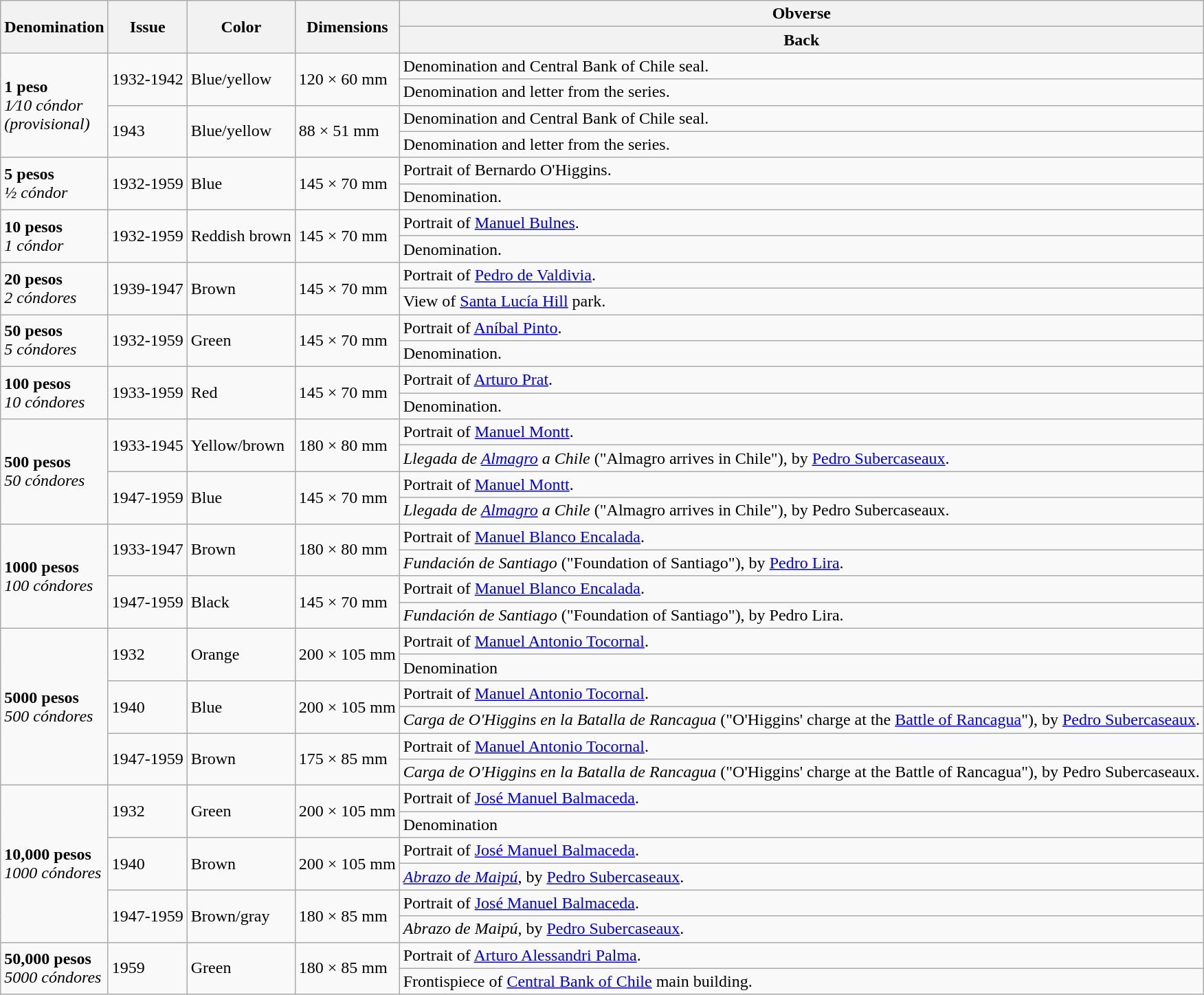<table class="wikitable">
<tr>
<th rowspan=2>Denomination</th>
<th rowspan=2>Issue</th>
<th rowspan=2>Color</th>
<th rowspan=2>Dimensions</th>
<th>Obverse</th>
</tr>
<tr>
<th>Back</th>
</tr>
<tr>
<td rowspan=4><strong>1 peso</strong><br><em>1⁄10 cóndor</em><br><em>(provisional)</em></td>
<td rowspan=2>1932-1942</td>
<td rowspan=2>Blue/yellow</td>
<td rowspan=2>120 × 60 mm</td>
<td>Denomination and Central Bank of Chile seal.</td>
</tr>
<tr>
<td>Denomination and letter from the series.</td>
</tr>
<tr>
<td rowspan=2>1943</td>
<td rowspan=2>Blue/yellow</td>
<td rowspan=2>88 × 51 mm</td>
<td>Denomination and Central Bank of Chile seal.</td>
</tr>
<tr>
<td>Denomination and letter from the series.</td>
</tr>
<tr>
<td rowspan=2><strong>5 pesos</strong><br><em>½ cóndor</em></td>
<td rowspan=2>1932-1959</td>
<td rowspan=2>Blue</td>
<td rowspan=2>145 × 70 mm</td>
<td>Portrait of Bernardo O'Higgins.</td>
</tr>
<tr>
<td>Denomination.</td>
</tr>
<tr>
<td rowspan=2><strong>10 pesos</strong><br><em>1 cóndor</em></td>
<td rowspan=2>1932-1959</td>
<td rowspan=2>Reddish brown</td>
<td rowspan=2>145 × 70 mm</td>
<td>Portrait of <a href='#'>Manuel Bulnes</a>.</td>
</tr>
<tr>
<td>Denomination.</td>
</tr>
<tr>
<td rowspan=2><strong>20 pesos</strong><br><em>2 cóndores</em></td>
<td rowspan=2>1939-1947</td>
<td rowspan=2>Brown</td>
<td rowspan=2>145 × 70 mm</td>
<td>Portrait of <a href='#'>Pedro de Valdivia</a>.</td>
</tr>
<tr>
<td>View of <a href='#'>Santa Lucía Hill</a> park.</td>
</tr>
<tr>
<td rowspan="2"><strong>50 pesos</strong><br><em>5 cóndores</em></td>
<td rowspan="2">1932-1959</td>
<td rowspan="2">Green</td>
<td rowspan="2">145 × 70 mm</td>
<td>Portrait of <a href='#'>Aníbal Pinto</a>.</td>
</tr>
<tr>
<td>Denomination.</td>
</tr>
<tr>
<td rowspan=2><strong>100 pesos</strong><br><em>10 cóndores</em></td>
<td rowspan=2>1933-1959</td>
<td rowspan=2>Red</td>
<td rowspan=2>145 × 70 mm</td>
<td>Portrait of <a href='#'>Arturo Prat</a>.</td>
</tr>
<tr>
<td>Denomination.</td>
</tr>
<tr>
<td rowspan=4><strong>500 pesos</strong><br><em>50 cóndores</em></td>
<td rowspan=2>1933-1945</td>
<td rowspan=2>Yellow/brown</td>
<td rowspan=2>180 × 80 mm</td>
<td>Portrait of <a href='#'>Manuel Montt</a>.</td>
</tr>
<tr>
<td><em>Llegada de <a href='#'>Almagro</a> a Chile</em> ("Almagro arrives in Chile"), by <a href='#'>Pedro Subercaseaux</a>.</td>
</tr>
<tr>
<td rowspan=2>1947-1959</td>
<td rowspan=2>Blue</td>
<td rowspan=2>145 × 70 mm</td>
<td>Portrait of <a href='#'>Manuel Montt</a>.</td>
</tr>
<tr>
<td><em>Llegada de <a href='#'>Almagro</a> a Chile</em> ("Almagro arrives in Chile"), by Pedro Subercaseaux.</td>
</tr>
<tr>
<td rowspan=4><strong>1000 pesos</strong><br><em>100 cóndores</em></td>
<td rowspan=2>1933-1947</td>
<td rowspan=2>Brown</td>
<td rowspan=2>180 × 80 mm</td>
<td>Portrait of <a href='#'>Manuel Blanco Encalada</a>.</td>
</tr>
<tr>
<td><em>Fundación de Santiago</em> ("Foundation of Santiago"), by <a href='#'>Pedro Lira</a>.</td>
</tr>
<tr>
<td rowspan=2>1947-1959</td>
<td rowspan=2>Black</td>
<td rowspan=2>145 × 70 mm</td>
<td>Portrait of <a href='#'>Manuel Blanco Encalada</a>.</td>
</tr>
<tr>
<td><em>Fundación de Santiago</em> ("Foundation of Santiago"), by Pedro Lira.</td>
</tr>
<tr>
<td rowspan=6><strong>5000 pesos</strong><br><em>500 cóndores</em></td>
<td rowspan=2>1932</td>
<td rowspan=2>Orange</td>
<td rowspan=2>200 × 105 mm</td>
<td>Portrait of <a href='#'>Manuel Antonio Tocornal</a>.</td>
</tr>
<tr>
<td>Denomination</td>
</tr>
<tr>
<td rowspan=2>1940</td>
<td rowspan=2>Blue</td>
<td rowspan=2>200 × 105 mm</td>
<td>Portrait of <a href='#'>Manuel Antonio Tocornal</a>.</td>
</tr>
<tr>
<td><em>Carga de O'Higgins en la Batalla de Rancagua</em> ("O'Higgins' charge at the <a href='#'>Battle of Rancagua</a>"), by <a href='#'>Pedro Subercaseaux</a>.</td>
</tr>
<tr>
<td rowspan=2>1947-1959</td>
<td rowspan=2>Brown</td>
<td rowspan=2>175 × 85 mm</td>
<td>Portrait of <a href='#'>Manuel Antonio Tocornal</a>.</td>
</tr>
<tr>
<td><em>Carga de O'Higgins en la Batalla de Rancagua</em> ("O'Higgins' charge at the Battle of Rancagua"), by Pedro Subercaseaux.</td>
</tr>
<tr>
<td rowspan=6><strong>10,000 pesos</strong><br><em>1000 cóndores</em></td>
<td rowspan=2>1932</td>
<td rowspan=2>Green</td>
<td rowspan=2>200 × 105 mm</td>
<td>Portrait of <a href='#'>José Manuel Balmaceda</a>.</td>
</tr>
<tr>
<td>Denomination</td>
</tr>
<tr>
<td rowspan=2>1940</td>
<td rowspan=2>Brown</td>
<td rowspan=2>200 × 105 mm</td>
<td>Portrait of <a href='#'>José Manuel Balmaceda</a>.</td>
</tr>
<tr>
<td><em><a href='#'>Abrazo de Maipú</a></em>, by <a href='#'>Pedro Subercaseaux</a>.</td>
</tr>
<tr>
<td rowspan=2>1947-1959</td>
<td rowspan=2>Brown/gray</td>
<td rowspan=2>180 × 85 mm</td>
<td>Portrait of <a href='#'>José Manuel Balmaceda</a>.</td>
</tr>
<tr>
<td><em>Abrazo de Maipú</em>, by <a href='#'>Pedro Subercaseaux</a>.</td>
</tr>
<tr>
<td rowspan="2"><strong>50,000 pesos</strong><br><em>5000 cóndores</em></td>
<td rowspan="2">1959</td>
<td rowspan="2">Green</td>
<td rowspan="2">180 × 85 mm</td>
<td>Portrait of <a href='#'>Arturo Alessandri Palma</a>.</td>
</tr>
<tr>
<td>Frontispiece of <a href='#'>Central Bank of Chile</a> main building.</td>
</tr>
</table>
